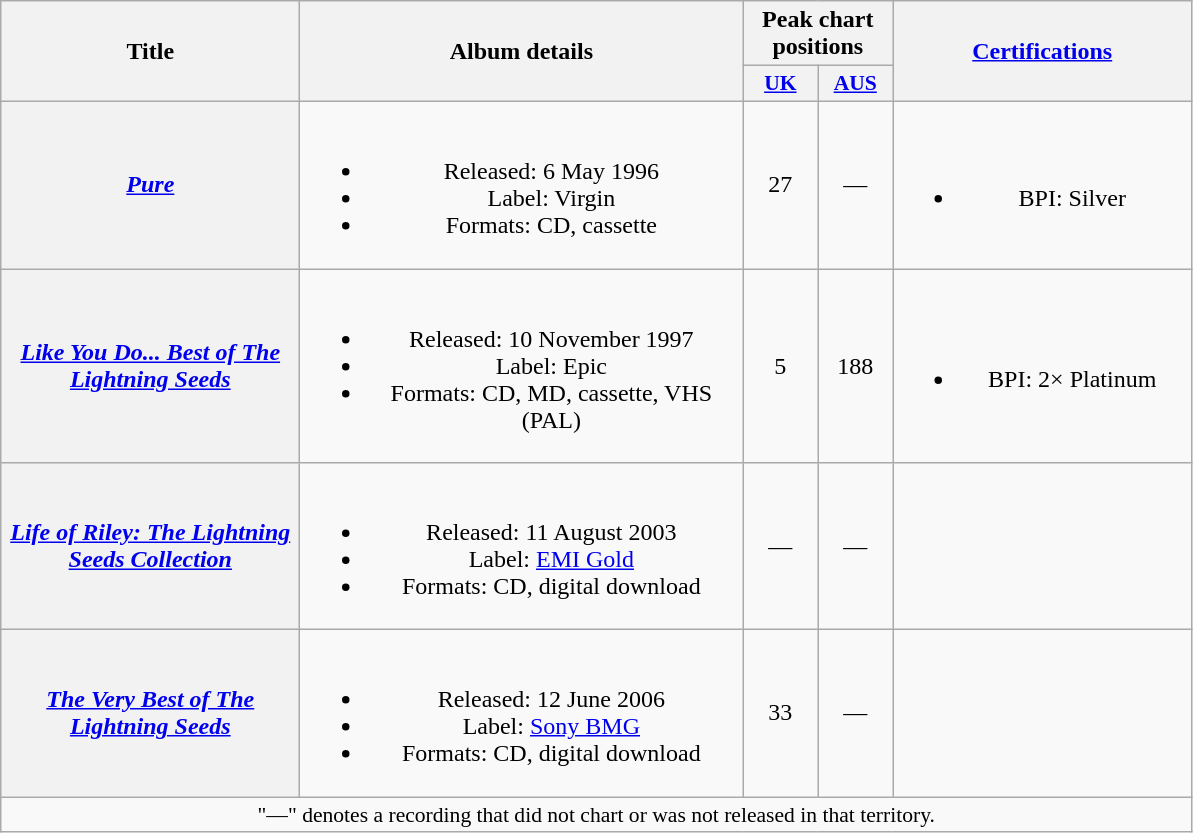<table class="wikitable plainrowheaders" style="text-align:center;" border="1">
<tr>
<th scope="col" rowspan="2" style="width:12em;">Title</th>
<th scope="col" rowspan="2" style="width:18em;">Album details</th>
<th scope="col" colspan="2">Peak chart positions</th>
<th scope="col" rowspan="2" style="width:12em;"><a href='#'>Certifications</a></th>
</tr>
<tr>
<th scope="col" style="width:3em;font-size:90%;"><a href='#'>UK</a><br></th>
<th scope="col" style="width:3em;font-size:90%;"><a href='#'>AUS</a><br></th>
</tr>
<tr>
<th scope="row"><em><a href='#'>Pure</a></em></th>
<td><br><ul><li>Released: 6 May 1996</li><li>Label: Virgin</li><li>Formats: CD, cassette</li></ul></td>
<td>27</td>
<td>—</td>
<td><br><ul><li>BPI: Silver</li></ul></td>
</tr>
<tr>
<th scope="row"><em><a href='#'>Like You Do... Best of The Lightning Seeds</a></em></th>
<td><br><ul><li>Released: 10 November 1997</li><li>Label: Epic</li><li>Formats: CD, MD, cassette, VHS (PAL)</li></ul></td>
<td>5</td>
<td>188</td>
<td><br><ul><li>BPI: 2× Platinum</li></ul></td>
</tr>
<tr>
<th scope="row"><em><a href='#'>Life of Riley: The Lightning Seeds Collection</a></em></th>
<td><br><ul><li>Released: 11 August 2003</li><li>Label: <a href='#'>EMI Gold</a></li><li>Formats: CD, digital download</li></ul></td>
<td>—</td>
<td>—</td>
<td></td>
</tr>
<tr>
<th scope="row"><em><a href='#'>The Very Best of The Lightning Seeds</a></em></th>
<td><br><ul><li>Released: 12 June 2006</li><li>Label: <a href='#'>Sony BMG</a></li><li>Formats: CD, digital download</li></ul></td>
<td>33</td>
<td>—</td>
<td></td>
</tr>
<tr>
<td colspan="14" style="font-size:90%">"—" denotes a recording that did not chart or was not released in that territory.</td>
</tr>
</table>
